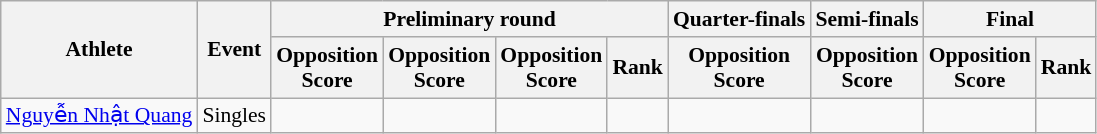<table class=wikitable style=font-size:90%;text-align:center>
<tr>
<th rowspan="2">Athlete</th>
<th rowspan="2">Event</th>
<th colspan="4">Preliminary round</th>
<th>Quarter-finals</th>
<th>Semi-finals</th>
<th colspan="2">Final</th>
</tr>
<tr>
<th>Opposition<br>Score</th>
<th>Opposition<br>Score</th>
<th>Opposition<br>Score</th>
<th>Rank</th>
<th>Opposition<br>Score</th>
<th>Opposition<br>Score</th>
<th>Opposition<br>Score</th>
<th>Rank</th>
</tr>
<tr>
<td align=left><a href='#'>Nguyễn Nhật Quang</a></td>
<td>Singles</td>
<td></td>
<td></td>
<td></td>
<td></td>
<td></td>
<td></td>
<td></td>
<td></td>
</tr>
</table>
